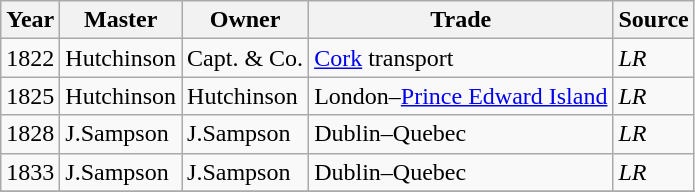<table class="sortable wikitable">
<tr>
<th>Year</th>
<th>Master</th>
<th>Owner</th>
<th>Trade</th>
<th>Source</th>
</tr>
<tr>
<td>1822</td>
<td>Hutchinson</td>
<td>Capt. & Co.</td>
<td><a href='#'>Cork</a> transport</td>
<td><em>LR</em></td>
</tr>
<tr>
<td>1825</td>
<td>Hutchinson</td>
<td>Hutchinson</td>
<td>London–<a href='#'>Prince Edward Island</a></td>
<td><em>LR</em></td>
</tr>
<tr>
<td>1828</td>
<td>J.Sampson</td>
<td>J.Sampson</td>
<td>Dublin–Quebec</td>
<td><em>LR</em></td>
</tr>
<tr>
<td>1833</td>
<td>J.Sampson</td>
<td>J.Sampson</td>
<td>Dublin–Quebec</td>
<td><em>LR</em></td>
</tr>
<tr>
</tr>
</table>
